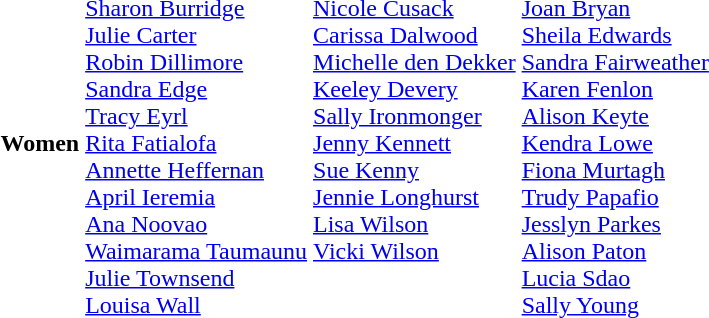<table>
<tr>
<th scope="row">Women</th>
<td><br><a href='#'>Sharon Burridge</a><br><a href='#'>Julie Carter</a><br><a href='#'>Robin Dillimore</a><br><a href='#'>Sandra Edge</a><br><a href='#'>Tracy Eyrl</a><br><a href='#'>Rita Fatialofa</a><br><a href='#'>Annette Heffernan</a><br><a href='#'>April Ieremia</a><br><a href='#'>Ana Noovao</a><br><a href='#'>Waimarama Taumaunu</a><br><a href='#'>Julie Townsend</a><br><a href='#'>Louisa Wall</a></td>
<td valign=top><br><a href='#'>Nicole Cusack</a><br><a href='#'>Carissa Dalwood</a><br><a href='#'>Michelle den Dekker</a><br><a href='#'>Keeley Devery</a><br><a href='#'>Sally Ironmonger</a><br><a href='#'>Jenny Kennett</a><br><a href='#'>Sue Kenny</a><br><a href='#'>Jennie Longhurst</a><br><a href='#'>Lisa Wilson</a><br><a href='#'>Vicki Wilson</a></td>
<td><br><a href='#'>Joan Bryan</a><br><a href='#'>Sheila Edwards</a><br><a href='#'>Sandra Fairweather</a><br><a href='#'>Karen Fenlon</a><br><a href='#'>Alison Keyte</a><br><a href='#'>Kendra Lowe</a><br><a href='#'>Fiona Murtagh</a><br><a href='#'>Trudy Papafio</a><br><a href='#'>Jesslyn Parkes</a><br><a href='#'>Alison Paton</a><br><a href='#'>Lucia Sdao</a><br><a href='#'>Sally Young</a></td>
</tr>
</table>
